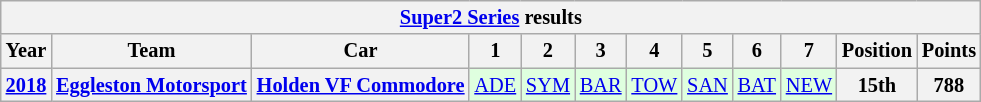<table class="wikitable" style="text-align:center; font-size:85%">
<tr>
<th colspan=45><a href='#'>Super2 Series</a> results</th>
</tr>
<tr>
<th>Year</th>
<th>Team</th>
<th>Car</th>
<th>1</th>
<th>2</th>
<th>3</th>
<th>4</th>
<th>5</th>
<th>6</th>
<th>7</th>
<th>Position</th>
<th>Points</th>
</tr>
<tr>
<th><a href='#'>2018</a></th>
<th nowrap><a href='#'>Eggleston Motorsport</a></th>
<th nowrap><a href='#'>Holden VF Commodore</a></th>
<td style="background:#dfffdf;"><a href='#'>ADE</a><br></td>
<td style="background:#dfffdf;"><a href='#'>SYM</a><br></td>
<td style="background:#dfffdf;"><a href='#'>BAR</a><br></td>
<td style="background:#dfffdf;"><a href='#'>TOW</a><br></td>
<td style="background:#dfffdf;"><a href='#'>SAN</a><br></td>
<td style="background:#dfffdf;"><a href='#'>BAT</a><br></td>
<td style="background:#dfffdf;"><a href='#'>NEW</a><br></td>
<th>15th</th>
<th>788</th>
</tr>
</table>
